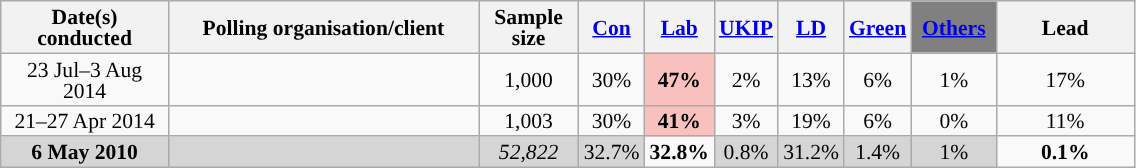<table class="wikitable sortable" style="text-align:center;font-size:90%;line-height:14px">
<tr>
<th ! style="width:105px;">Date(s)<br>conducted</th>
<th style="width:200px;">Polling organisation/client</th>
<th class="unsortable" style="width:60px;">Sample size</th>
<th class="unsortable" style="background:"><a href='#'><span>Con</span></a></th>
<th class="unsortable" style="background:"><a href='#'><span>Lab</span></a></th>
<th class="unsortable" style="background:"><a href='#'><span>UKIP</span></a></th>
<th class="unsortable" style="background:"><a href='#'><span>LD</span></a></th>
<th class="unsortable" style="background:"><a href='#'><span>Green</span></a></th>
<th class="unsortable" style="background:gray; width:50px;"><a href='#'><span>Others</span></a></th>
<th class="unsortable" style="width:85px;">Lead</th>
</tr>
<tr>
<td>23 Jul–3 Aug 2014</td>
<td></td>
<td>1,000</td>
<td>30%</td>
<td style="background:#F8C1BE"><strong>47%</strong></td>
<td>2%</td>
<td>13%</td>
<td>6%</td>
<td>1%</td>
<td style="background:">17%</td>
</tr>
<tr>
<td>21–27 Apr 2014</td>
<td></td>
<td>1,003</td>
<td>30%</td>
<td style="background:#F8C1BE"><strong>41%</strong></td>
<td>3%</td>
<td>19%</td>
<td>6%</td>
<td>0%</td>
<td style="background:">11%</td>
</tr>
<tr>
<td style="background:#D5D5D5"><strong>6 May 2010</strong></td>
<td style="background:#D5D5D5"></td>
<td style="background:#D5D5D5"><em>52,822</em></td>
<td style="background:#D5D5D5">32.7%</td>
<td style="background:"><strong>32.8%</strong></td>
<td style="background:#D5D5D5">0.8%</td>
<td style="background:#D5D5D5">31.2%</td>
<td style="background:#D5D5D5">1.4%</td>
<td style="background:#D5D5D5">1%</td>
<td style="background:"><strong>0.1% </strong></td>
</tr>
</table>
